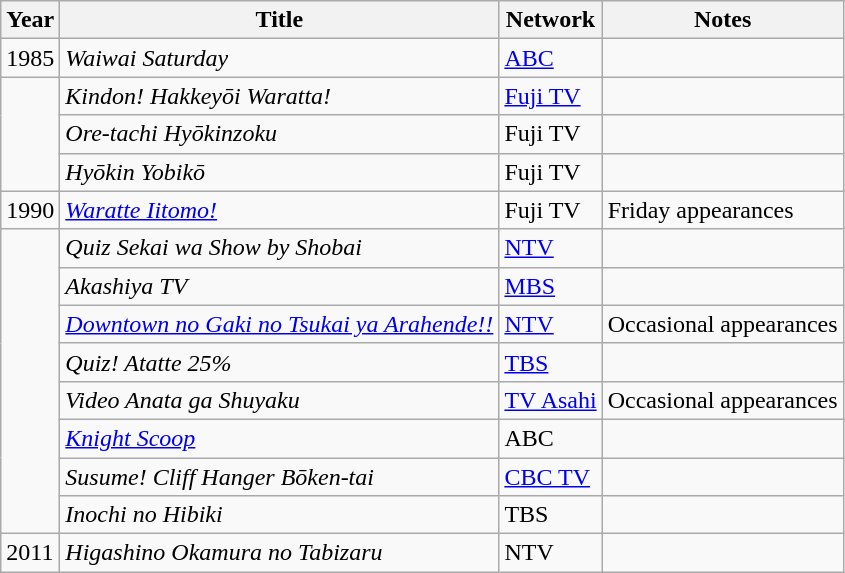<table class="wikitable">
<tr>
<th>Year</th>
<th>Title</th>
<th>Network</th>
<th>Notes</th>
</tr>
<tr>
<td>1985</td>
<td><em>Waiwai Saturday</em></td>
<td><a href='#'>ABC</a></td>
<td></td>
</tr>
<tr>
<td rowspan="3"></td>
<td><em>Kindon! Hakkeyōi Waratta!</em></td>
<td><a href='#'>Fuji TV</a></td>
<td></td>
</tr>
<tr>
<td><em>Ore-tachi Hyōkinzoku</em></td>
<td>Fuji TV</td>
<td></td>
</tr>
<tr>
<td><em>Hyōkin Yobikō</em></td>
<td>Fuji TV</td>
<td></td>
</tr>
<tr>
<td>1990</td>
<td><em><a href='#'>Waratte Iitomo!</a></em></td>
<td>Fuji TV</td>
<td>Friday appearances</td>
</tr>
<tr>
<td rowspan="8"></td>
<td><em>Quiz Sekai wa Show by Shobai</em></td>
<td><a href='#'>NTV</a></td>
<td></td>
</tr>
<tr>
<td><em>Akashiya TV</em></td>
<td><a href='#'>MBS</a></td>
<td></td>
</tr>
<tr>
<td><em><a href='#'>Downtown no Gaki no Tsukai ya Arahende!!</a></em></td>
<td><a href='#'>NTV</a></td>
<td>Occasional appearances</td>
</tr>
<tr>
<td><em>Quiz! Atatte 25%</em></td>
<td><a href='#'>TBS</a></td>
<td></td>
</tr>
<tr>
<td><em>Video Anata ga Shuyaku</em></td>
<td><a href='#'>TV Asahi</a></td>
<td>Occasional appearances</td>
</tr>
<tr>
<td><em><a href='#'>Knight Scoop</a></em></td>
<td>ABC</td>
<td></td>
</tr>
<tr>
<td><em>Susume! Cliff Hanger Bōken-tai</em></td>
<td><a href='#'>CBC TV</a></td>
<td></td>
</tr>
<tr>
<td><em>Inochi no Hibiki</em></td>
<td>TBS</td>
<td></td>
</tr>
<tr>
<td>2011</td>
<td><em>Higashino Okamura no Tabizaru</em></td>
<td>NTV</td>
<td></td>
</tr>
</table>
